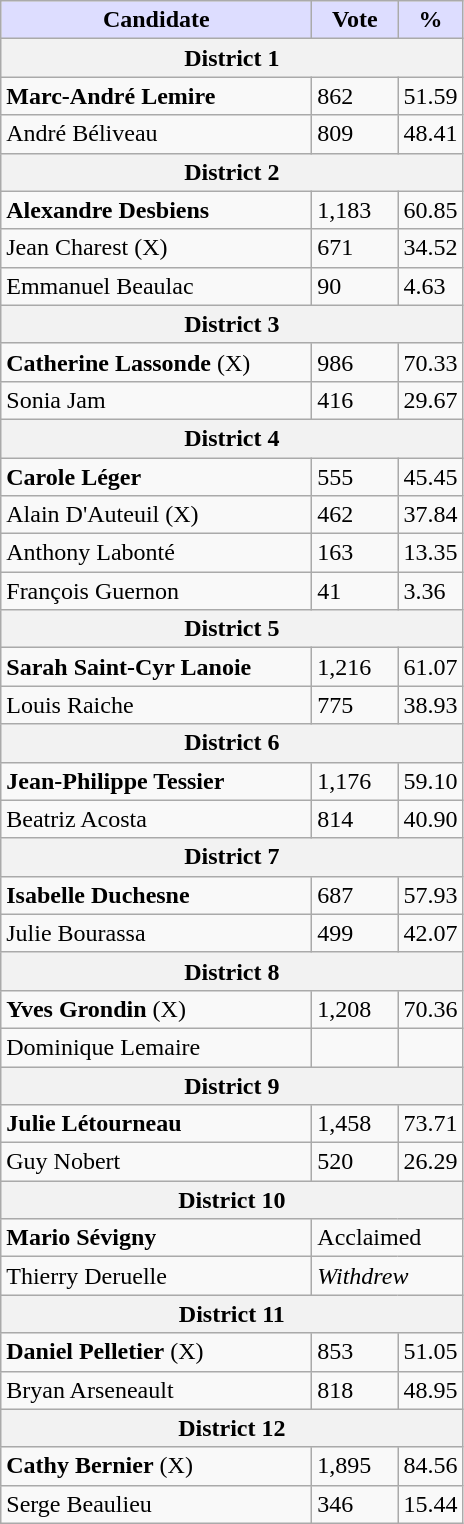<table class="wikitable">
<tr>
<th style="background:#ddf; width:200px;">Candidate</th>
<th style="background:#ddf; width:50px;">Vote</th>
<th style="background:#ddf; width:30px;">%</th>
</tr>
<tr>
<th colspan="3">District 1</th>
</tr>
<tr>
<td><strong>Marc-André Lemire</strong></td>
<td>862</td>
<td>51.59</td>
</tr>
<tr>
<td>André Béliveau</td>
<td>809</td>
<td>48.41</td>
</tr>
<tr>
<th colspan="3">District 2</th>
</tr>
<tr>
<td><strong>Alexandre Desbiens</strong></td>
<td>1,183</td>
<td>60.85</td>
</tr>
<tr>
<td>Jean Charest (X)</td>
<td>671</td>
<td>34.52</td>
</tr>
<tr>
<td>Emmanuel Beaulac</td>
<td>90</td>
<td>4.63</td>
</tr>
<tr>
<th colspan="3">District 3</th>
</tr>
<tr>
<td><strong>Catherine Lassonde</strong> (X)</td>
<td>986</td>
<td>70.33</td>
</tr>
<tr>
<td>Sonia Jam</td>
<td>416</td>
<td>29.67</td>
</tr>
<tr>
<th colspan="3">District 4</th>
</tr>
<tr>
<td><strong>Carole Léger</strong></td>
<td>555</td>
<td>45.45</td>
</tr>
<tr>
<td>Alain D'Auteuil  (X)</td>
<td>462</td>
<td>37.84</td>
</tr>
<tr>
<td>Anthony Labonté</td>
<td>163</td>
<td>13.35</td>
</tr>
<tr>
<td>François Guernon</td>
<td>41</td>
<td>3.36</td>
</tr>
<tr>
<th colspan="3">District 5</th>
</tr>
<tr>
<td><strong>Sarah Saint-Cyr Lanoie</strong></td>
<td>1,216</td>
<td>61.07</td>
</tr>
<tr>
<td>Louis Raiche</td>
<td>775</td>
<td>38.93</td>
</tr>
<tr>
<th colspan="3">District 6</th>
</tr>
<tr>
<td><strong>Jean-Philippe Tessier</strong></td>
<td>1,176</td>
<td>59.10</td>
</tr>
<tr>
<td>Beatriz Acosta</td>
<td>814</td>
<td>40.90</td>
</tr>
<tr>
<th colspan="3">District 7</th>
</tr>
<tr>
<td><strong>Isabelle Duchesne</strong></td>
<td>687</td>
<td>57.93</td>
</tr>
<tr>
<td>Julie Bourassa</td>
<td>499</td>
<td>42.07</td>
</tr>
<tr>
<th colspan="3">District 8</th>
</tr>
<tr>
<td><strong>Yves Grondin</strong> (X)</td>
<td>1,208</td>
<td>70.36</td>
</tr>
<tr>
<td>Dominique Lemaire</td>
<td></td>
<td></td>
</tr>
<tr>
<th colspan="3">District 9</th>
</tr>
<tr>
<td><strong>Julie Létourneau</strong></td>
<td>1,458</td>
<td>73.71</td>
</tr>
<tr>
<td>Guy Nobert</td>
<td>520</td>
<td>26.29</td>
</tr>
<tr>
<th colspan="3">District 10</th>
</tr>
<tr>
<td><strong>Mario Sévigny</strong></td>
<td colspan="2">Acclaimed</td>
</tr>
<tr>
<td>Thierry Deruelle</td>
<td colspan="2"><em>Withdrew</em></td>
</tr>
<tr>
<th colspan="3">District 11</th>
</tr>
<tr>
<td><strong>Daniel Pelletier</strong> (X)</td>
<td>853</td>
<td>51.05</td>
</tr>
<tr>
<td>Bryan Arseneault</td>
<td>818</td>
<td>48.95</td>
</tr>
<tr>
<th colspan="3">District 12</th>
</tr>
<tr>
<td><strong>Cathy Bernier</strong> (X)</td>
<td>1,895</td>
<td>84.56</td>
</tr>
<tr>
<td>Serge Beaulieu</td>
<td>346</td>
<td>15.44</td>
</tr>
</table>
